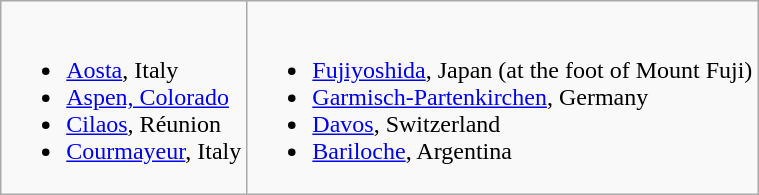<table class="wikitable">
<tr valign="top">
<td><br><ul><li> <a href='#'>Aosta</a>, Italy</li><li> <a href='#'>Aspen, Colorado</a></li><li> <a href='#'>Cilaos</a>, Réunion</li><li> <a href='#'>Courmayeur</a>, Italy</li></ul></td>
<td><br><ul><li> <a href='#'>Fujiyoshida</a>, Japan (at the foot of Mount Fuji)</li><li> <a href='#'>Garmisch-Partenkirchen</a>, Germany</li><li> <a href='#'>Davos</a>, Switzerland</li><li> <a href='#'>Bariloche</a>, Argentina</li></ul></td>
</tr>
</table>
